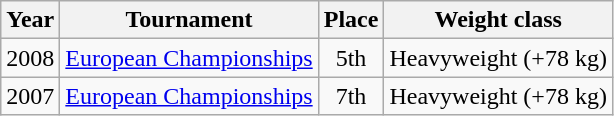<table class=wikitable>
<tr>
<th>Year</th>
<th>Tournament</th>
<th>Place</th>
<th>Weight class</th>
</tr>
<tr>
<td>2008</td>
<td><a href='#'>European Championships</a></td>
<td align="center">5th</td>
<td>Heavyweight (+78 kg)</td>
</tr>
<tr>
<td>2007</td>
<td><a href='#'>European Championships</a></td>
<td align="center">7th</td>
<td>Heavyweight (+78 kg)</td>
</tr>
</table>
